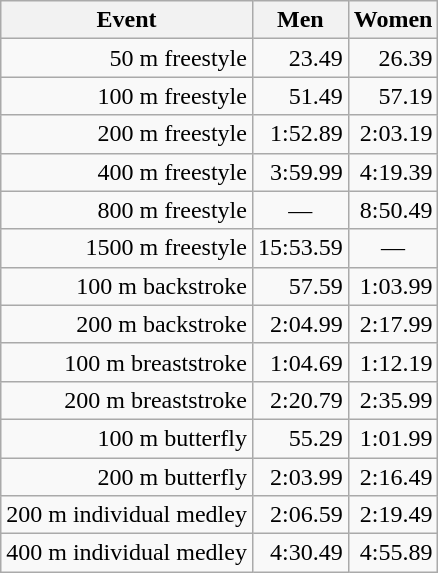<table class="wikitable" style="text-align:right">
<tr>
<th>Event</th>
<th>Men</th>
<th>Women</th>
</tr>
<tr>
<td>50 m freestyle</td>
<td>23.49</td>
<td>26.39</td>
</tr>
<tr>
<td>100 m freestyle</td>
<td>51.49</td>
<td>57.19</td>
</tr>
<tr>
<td>200 m freestyle</td>
<td>1:52.89</td>
<td>2:03.19</td>
</tr>
<tr>
<td>400 m freestyle</td>
<td>3:59.99</td>
<td>4:19.39</td>
</tr>
<tr>
<td>800 m freestyle</td>
<td align="center">—</td>
<td>8:50.49</td>
</tr>
<tr>
<td>1500 m freestyle</td>
<td>15:53.59</td>
<td align="center">—</td>
</tr>
<tr>
<td>100 m backstroke</td>
<td>57.59</td>
<td>1:03.99</td>
</tr>
<tr>
<td>200 m backstroke</td>
<td>2:04.99</td>
<td>2:17.99</td>
</tr>
<tr>
<td>100 m breaststroke</td>
<td>1:04.69</td>
<td>1:12.19</td>
</tr>
<tr>
<td>200 m breaststroke</td>
<td>2:20.79</td>
<td>2:35.99</td>
</tr>
<tr>
<td>100 m butterfly</td>
<td>55.29</td>
<td>1:01.99</td>
</tr>
<tr>
<td>200 m butterfly</td>
<td>2:03.99</td>
<td>2:16.49</td>
</tr>
<tr>
<td>200 m individual medley</td>
<td>2:06.59</td>
<td>2:19.49</td>
</tr>
<tr>
<td>400 m individual medley</td>
<td>4:30.49</td>
<td>4:55.89</td>
</tr>
</table>
